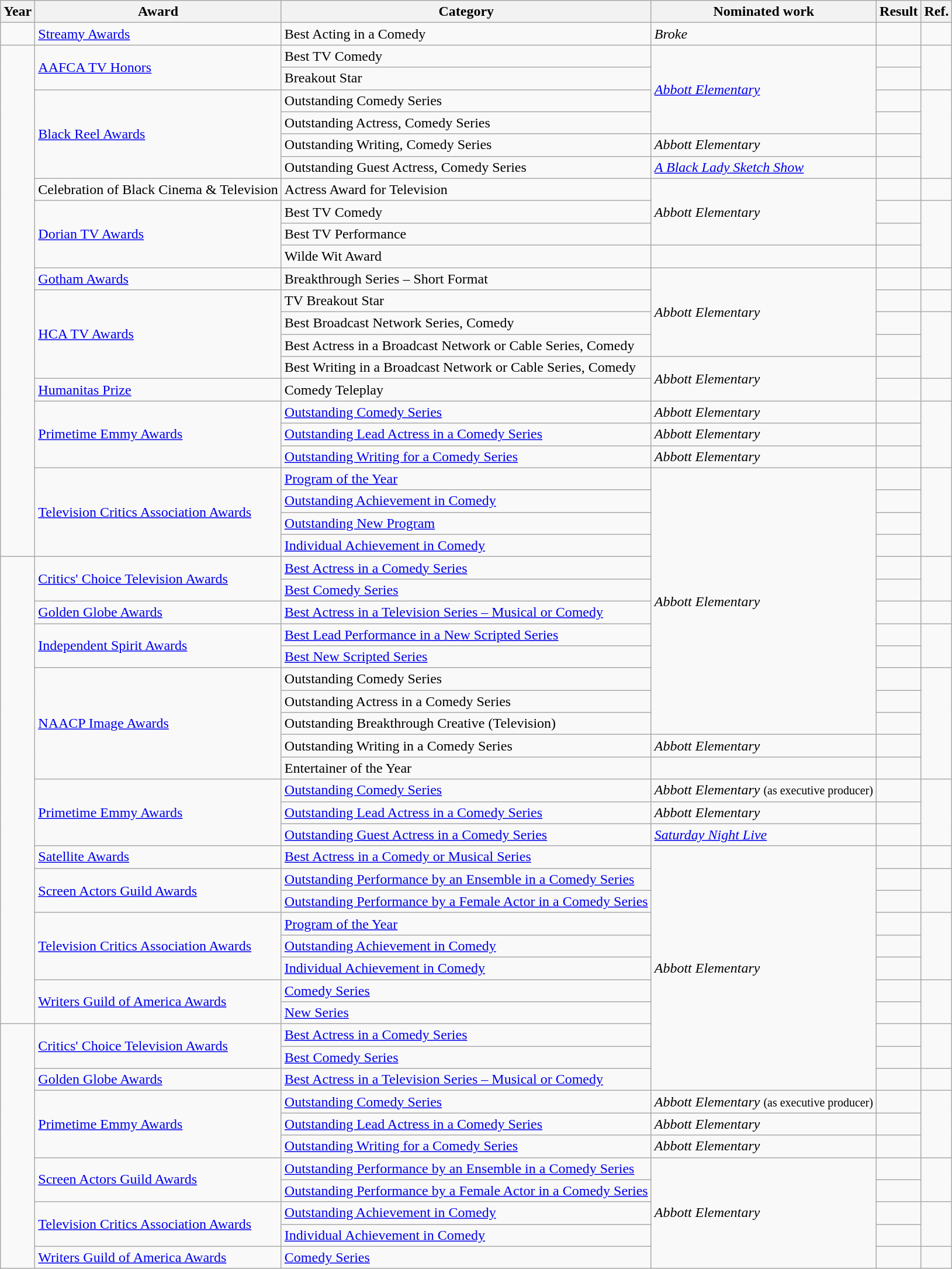<table class="wikitable sortable">
<tr>
<th>Year</th>
<th>Award</th>
<th>Category</th>
<th>Nominated work</th>
<th>Result</th>
<th>Ref.</th>
</tr>
<tr>
<td></td>
<td><a href='#'>Streamy Awards</a></td>
<td>Best Acting in a Comedy</td>
<td><em>Broke</em></td>
<td></td>
<td align="center"></td>
</tr>
<tr>
<td rowspan="23"></td>
<td rowspan="2"><a href='#'>AAFCA TV Honors</a></td>
<td>Best TV Comedy</td>
<td rowspan="4"><em><a href='#'>Abbott Elementary</a></em></td>
<td></td>
<td align="center" rowspan="2"></td>
</tr>
<tr>
<td>Breakout Star</td>
<td></td>
</tr>
<tr>
<td rowspan="4"><a href='#'>Black Reel Awards</a></td>
<td>Outstanding Comedy Series</td>
<td></td>
<td align="center" rowspan="4"></td>
</tr>
<tr>
<td>Outstanding Actress, Comedy Series</td>
<td></td>
</tr>
<tr>
<td>Outstanding Writing, Comedy Series</td>
<td><em>Abbott Elementary</em> </td>
<td></td>
</tr>
<tr>
<td>Outstanding Guest Actress, Comedy Series</td>
<td><em><a href='#'>A Black Lady Sketch Show</a></em></td>
<td></td>
</tr>
<tr>
<td>Celebration of Black Cinema & Television</td>
<td>Actress Award for Television</td>
<td rowspan="3"><em>Abbott Elementary</em></td>
<td></td>
<td align="center"></td>
</tr>
<tr>
<td rowspan="3"><a href='#'>Dorian TV Awards</a></td>
<td>Best TV Comedy</td>
<td></td>
<td align="center" rowspan="3"></td>
</tr>
<tr>
<td>Best TV Performance</td>
<td></td>
</tr>
<tr>
<td>Wilde Wit Award</td>
<td></td>
<td></td>
</tr>
<tr>
<td><a href='#'>Gotham Awards</a></td>
<td>Breakthrough Series – Short Format</td>
<td rowspan="4"><em>Abbott Elementary</em></td>
<td></td>
<td align="center"></td>
</tr>
<tr>
<td rowspan="4"><a href='#'>HCA TV Awards</a></td>
<td>TV Breakout Star</td>
<td></td>
<td align="center"></td>
</tr>
<tr>
<td>Best Broadcast Network Series, Comedy</td>
<td></td>
<td align="center" rowspan="3"></td>
</tr>
<tr>
<td>Best Actress in a Broadcast Network or Cable Series, Comedy</td>
<td></td>
</tr>
<tr>
<td>Best Writing in a Broadcast Network or Cable Series, Comedy</td>
<td rowspan="2"><em>Abbott Elementary</em> </td>
<td></td>
</tr>
<tr>
<td><a href='#'>Humanitas Prize</a></td>
<td>Comedy Teleplay</td>
<td></td>
<td align="center"></td>
</tr>
<tr>
<td rowspan="3"><a href='#'>Primetime Emmy Awards</a></td>
<td><a href='#'>Outstanding Comedy Series</a></td>
<td><em>Abbott Elementary</em> </td>
<td></td>
<td align="center" rowspan="3"></td>
</tr>
<tr>
<td><a href='#'>Outstanding Lead Actress in a Comedy Series</a></td>
<td><em>Abbott Elementary</em></td>
<td></td>
</tr>
<tr>
<td><a href='#'>Outstanding Writing for a Comedy Series</a></td>
<td><em>Abbott Elementary</em> </td>
<td></td>
</tr>
<tr>
<td rowspan="4"><a href='#'>Television Critics Association Awards</a></td>
<td><a href='#'>Program of the Year</a></td>
<td rowspan="12"><em>Abbott Elementary</em></td>
<td></td>
<td align="center" rowspan="4"></td>
</tr>
<tr>
<td><a href='#'>Outstanding Achievement in Comedy</a></td>
<td></td>
</tr>
<tr>
<td><a href='#'>Outstanding New Program</a></td>
<td></td>
</tr>
<tr>
<td><a href='#'>Individual Achievement in Comedy</a></td>
<td></td>
</tr>
<tr>
<td rowspan="21"></td>
<td rowspan="2"><a href='#'>Critics' Choice Television Awards</a></td>
<td><a href='#'>Best Actress in a Comedy Series</a></td>
<td></td>
<td align="center" rowspan="2"></td>
</tr>
<tr>
<td><a href='#'>Best Comedy Series</a></td>
<td></td>
</tr>
<tr>
<td><a href='#'>Golden Globe Awards</a></td>
<td><a href='#'>Best Actress in a Television Series – Musical or Comedy</a></td>
<td></td>
<td align="center"></td>
</tr>
<tr>
<td rowspan="2"><a href='#'>Independent Spirit Awards</a></td>
<td><a href='#'>Best Lead Performance in a New Scripted Series</a></td>
<td></td>
<td align="center" rowspan="2"> <br> </td>
</tr>
<tr>
<td><a href='#'>Best New Scripted Series</a></td>
<td></td>
</tr>
<tr>
<td rowspan="5"><a href='#'>NAACP Image Awards</a></td>
<td>Outstanding Comedy Series</td>
<td></td>
<td align="center" rowspan="5"></td>
</tr>
<tr>
<td>Outstanding Actress in a Comedy Series</td>
<td></td>
</tr>
<tr>
<td>Outstanding Breakthrough Creative (Television)</td>
<td></td>
</tr>
<tr>
<td>Outstanding Writing in a Comedy Series</td>
<td><em>Abbott Elementary</em> </td>
<td></td>
</tr>
<tr>
<td>Entertainer of the Year</td>
<td></td>
<td></td>
</tr>
<tr>
<td rowspan="3"><a href='#'>Primetime Emmy Awards</a></td>
<td><a href='#'>Outstanding Comedy Series</a></td>
<td><em>Abbott Elementary</em> <small>(as executive producer)</small></td>
<td></td>
<td align="center" rowspan="3"></td>
</tr>
<tr>
<td><a href='#'>Outstanding Lead Actress in a Comedy Series</a></td>
<td><em>Abbott Elementary</em></td>
<td></td>
</tr>
<tr>
<td><a href='#'>Outstanding Guest Actress in a Comedy Series</a></td>
<td><em><a href='#'>Saturday Night Live</a></em> </td>
<td></td>
</tr>
<tr>
<td><a href='#'>Satellite Awards</a></td>
<td><a href='#'>Best Actress in a Comedy or Musical Series</a></td>
<td rowspan="11"><em>Abbott Elementary</em></td>
<td></td>
<td align="center"></td>
</tr>
<tr>
<td rowspan="2"><a href='#'>Screen Actors Guild Awards</a></td>
<td><a href='#'>Outstanding Performance by an Ensemble in a Comedy Series</a></td>
<td></td>
<td align="center" rowspan="2"></td>
</tr>
<tr>
<td><a href='#'>Outstanding Performance by a Female Actor in a Comedy Series</a></td>
<td></td>
</tr>
<tr>
<td rowspan="3"><a href='#'>Television Critics Association Awards</a></td>
<td><a href='#'>Program of the Year</a></td>
<td></td>
<td align="center" rowspan="3"></td>
</tr>
<tr>
<td><a href='#'>Outstanding Achievement in Comedy</a></td>
<td></td>
</tr>
<tr>
<td><a href='#'>Individual Achievement in Comedy</a></td>
<td></td>
</tr>
<tr>
<td rowspan="2"><a href='#'>Writers Guild of America Awards</a></td>
<td><a href='#'>Comedy Series</a></td>
<td></td>
<td align="center" rowspan="2"></td>
</tr>
<tr>
<td><a href='#'>New Series</a></td>
<td></td>
</tr>
<tr>
<td rowspan="11"></td>
<td rowspan="2"><a href='#'>Critics' Choice Television Awards</a></td>
<td><a href='#'>Best Actress in a Comedy Series</a></td>
<td></td>
<td align="center" rowspan="2"></td>
</tr>
<tr>
<td><a href='#'>Best Comedy Series</a></td>
<td></td>
</tr>
<tr>
<td><a href='#'>Golden Globe Awards</a></td>
<td><a href='#'>Best Actress in a Television Series – Musical or Comedy</a></td>
<td></td>
<td align="center"></td>
</tr>
<tr>
<td rowspan="3"><a href='#'>Primetime Emmy Awards</a></td>
<td><a href='#'>Outstanding Comedy Series</a></td>
<td><em>Abbott Elementary</em> <small>(as executive producer)</small></td>
<td></td>
<td align="center" rowspan="3"></td>
</tr>
<tr>
<td><a href='#'>Outstanding Lead Actress in a Comedy Series</a></td>
<td><em>Abbott Elementary</em></td>
<td></td>
</tr>
<tr>
<td><a href='#'>Outstanding Writing for a Comedy Series</a></td>
<td><em>Abbott Elementary</em> </td>
<td></td>
</tr>
<tr>
<td rowspan="2"><a href='#'>Screen Actors Guild Awards</a></td>
<td><a href='#'>Outstanding Performance by an Ensemble in a Comedy Series</a></td>
<td rowspan="5"><em>Abbott Elementary</em></td>
<td></td>
<td align="center" rowspan="2"></td>
</tr>
<tr>
<td><a href='#'>Outstanding Performance by a Female Actor in a Comedy Series</a></td>
<td></td>
</tr>
<tr>
<td rowspan="2"><a href='#'>Television Critics Association Awards</a></td>
<td><a href='#'>Outstanding Achievement in Comedy</a></td>
<td></td>
<td align="center" rowspan="2"></td>
</tr>
<tr>
<td><a href='#'>Individual Achievement in Comedy</a></td>
<td></td>
</tr>
<tr>
<td><a href='#'>Writers Guild of America Awards</a></td>
<td><a href='#'>Comedy Series</a></td>
<td></td>
<td align="center"></td>
</tr>
</table>
